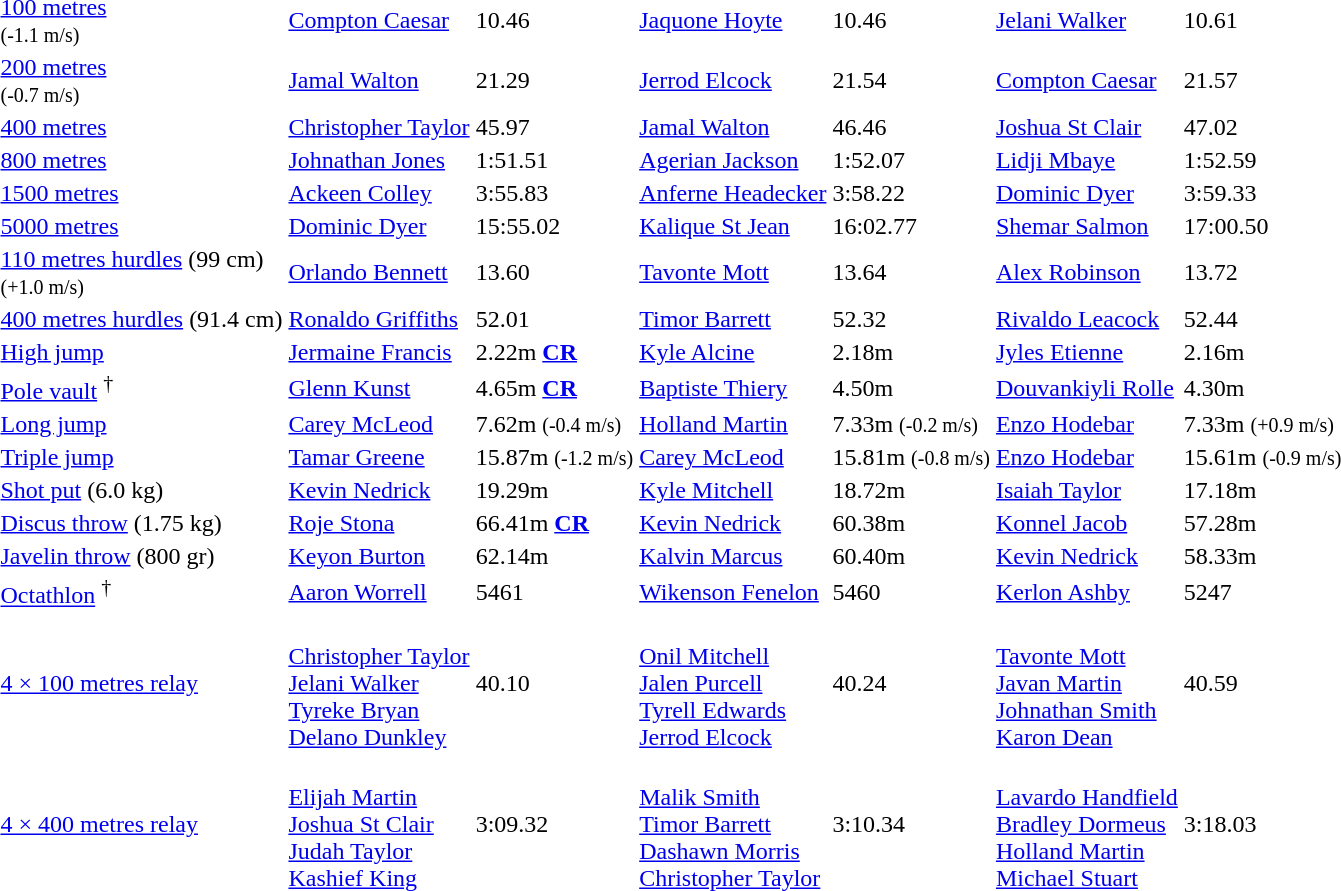<table>
<tr>
<td><a href='#'>100 metres</a> <br> <small>(-1.1 m/s)</small></td>
<td align=left><a href='#'>Compton Caesar</a> <br> </td>
<td>10.46</td>
<td align=left><a href='#'>Jaquone Hoyte</a> <br> </td>
<td>10.46</td>
<td align=left><a href='#'>Jelani Walker</a> <br> </td>
<td>10.61</td>
</tr>
<tr>
<td><a href='#'>200 metres</a> <br> <small>(-0.7 m/s)</small></td>
<td align=left><a href='#'>Jamal Walton</a> <br> </td>
<td>21.29</td>
<td align=left><a href='#'>Jerrod Elcock</a> <br> </td>
<td>21.54</td>
<td align=left><a href='#'>Compton Caesar</a> <br> </td>
<td>21.57</td>
</tr>
<tr>
<td><a href='#'>400 metres</a></td>
<td align=left><a href='#'>Christopher Taylor</a> <br> </td>
<td>45.97</td>
<td align=left><a href='#'>Jamal Walton</a> <br> </td>
<td>46.46</td>
<td align=left><a href='#'>Joshua St Clair</a> <br> </td>
<td>47.02</td>
</tr>
<tr>
<td><a href='#'>800 metres</a></td>
<td align=left><a href='#'>Johnathan Jones</a> <br> </td>
<td>1:51.51</td>
<td align=left><a href='#'>Agerian Jackson</a> <br> </td>
<td>1:52.07</td>
<td align=left><a href='#'>Lidji Mbaye</a> <br> </td>
<td>1:52.59</td>
</tr>
<tr>
<td><a href='#'>1500 metres</a></td>
<td align=left><a href='#'>Ackeen Colley</a> <br> </td>
<td>3:55.83</td>
<td align=left><a href='#'>Anferne Headecker</a> <br> </td>
<td>3:58.22</td>
<td align=left><a href='#'>Dominic Dyer</a> <br> </td>
<td>3:59.33</td>
</tr>
<tr>
<td><a href='#'>5000 metres</a></td>
<td align=left><a href='#'>Dominic Dyer</a> <br> </td>
<td>15:55.02</td>
<td align=left><a href='#'>Kalique St Jean</a> <br> </td>
<td>16:02.77</td>
<td align=left><a href='#'>Shemar Salmon</a> <br> </td>
<td>17:00.50</td>
</tr>
<tr>
<td><a href='#'>110 metres hurdles</a> (99 cm) <br> <small>(+1.0 m/s)</small></td>
<td align=left><a href='#'>Orlando Bennett</a> <br> </td>
<td>13.60</td>
<td align=left><a href='#'>Tavonte Mott</a> <br> </td>
<td>13.64</td>
<td align=left><a href='#'>Alex Robinson</a> <br> </td>
<td>13.72</td>
</tr>
<tr>
<td><a href='#'>400 metres hurdles</a> (91.4 cm)</td>
<td align=left><a href='#'>Ronaldo Griffiths</a> <br> </td>
<td>52.01</td>
<td align=left><a href='#'>Timor Barrett</a> <br> </td>
<td>52.32</td>
<td align=left><a href='#'>Rivaldo Leacock</a> <br> </td>
<td>52.44</td>
</tr>
<tr>
<td><a href='#'>High jump</a></td>
<td align=left><a href='#'>Jermaine Francis</a> <br> </td>
<td>2.22m <strong><a href='#'>CR</a></strong></td>
<td align=left><a href='#'>Kyle Alcine</a> <br> </td>
<td>2.18m</td>
<td align=left><a href='#'>Jyles Etienne</a> <br> </td>
<td>2.16m</td>
</tr>
<tr>
<td><a href='#'>Pole vault</a> <sup>†</sup></td>
<td align=left><a href='#'>Glenn Kunst</a> <br> </td>
<td>4.65m <strong><a href='#'>CR</a></strong></td>
<td align=left><a href='#'>Baptiste Thiery</a> <br> </td>
<td>4.50m</td>
<td align=left><a href='#'>Douvankiyli Rolle</a> <br> </td>
<td>4.30m</td>
</tr>
<tr>
<td><a href='#'>Long jump</a></td>
<td align=left><a href='#'>Carey McLeod</a> <br> </td>
<td>7.62m <small>(-0.4 m/s)</small></td>
<td align=left><a href='#'>Holland Martin</a> <br> </td>
<td>7.33m <small>(-0.2 m/s)</small></td>
<td align=left><a href='#'>Enzo Hodebar</a> <br> </td>
<td>7.33m <small>(+0.9 m/s)</small></td>
</tr>
<tr>
<td><a href='#'>Triple jump</a></td>
<td align=left><a href='#'>Tamar Greene</a> <br> </td>
<td>15.87m <small>(-1.2 m/s)</small></td>
<td align=left><a href='#'>Carey McLeod</a> <br> </td>
<td>15.81m <small>(-0.8 m/s)</small></td>
<td align=left><a href='#'>Enzo Hodebar</a> <br> </td>
<td>15.61m <small>(-0.9 m/s)</small></td>
</tr>
<tr>
<td><a href='#'>Shot put</a> (6.0 kg)</td>
<td align=left><a href='#'>Kevin Nedrick</a> <br> </td>
<td>19.29m</td>
<td align=left><a href='#'>Kyle Mitchell</a> <br> </td>
<td>18.72m</td>
<td align=left><a href='#'>Isaiah Taylor</a> <br> </td>
<td>17.18m</td>
</tr>
<tr>
<td><a href='#'>Discus throw</a> (1.75 kg)</td>
<td align=left><a href='#'>Roje Stona</a> <br> </td>
<td>66.41m <strong><a href='#'>CR</a></strong></td>
<td align=left><a href='#'>Kevin Nedrick</a> <br> </td>
<td>60.38m</td>
<td align=left><a href='#'>Konnel Jacob</a> <br> </td>
<td>57.28m</td>
</tr>
<tr>
<td><a href='#'>Javelin throw</a> (800 gr)</td>
<td align=left><a href='#'>Keyon Burton</a> <br> </td>
<td>62.14m</td>
<td align=left><a href='#'>Kalvin Marcus</a> <br> </td>
<td>60.40m</td>
<td align=left><a href='#'>Kevin Nedrick</a> <br> </td>
<td>58.33m</td>
</tr>
<tr>
<td><a href='#'>Octathlon</a> <sup>†</sup></td>
<td align=left><a href='#'>Aaron Worrell</a> <br> </td>
<td>5461</td>
<td align=left><a href='#'>Wikenson Fenelon</a> <br> </td>
<td>5460</td>
<td align=left><a href='#'>Kerlon Ashby</a> <br> </td>
<td>5247</td>
</tr>
<tr>
<td><a href='#'>4 × 100 metres relay</a></td>
<td align=left> <br> <a href='#'>Christopher Taylor</a> <br> <a href='#'>Jelani Walker</a> <br> <a href='#'>Tyreke Bryan</a> <br> <a href='#'>Delano Dunkley</a></td>
<td>40.10</td>
<td align=left> <br> <a href='#'>Onil Mitchell</a> <br> <a href='#'>Jalen Purcell</a> <br> <a href='#'>Tyrell Edwards</a> <br> <a href='#'>Jerrod Elcock</a></td>
<td>40.24</td>
<td align=left> <br> <a href='#'>Tavonte Mott</a> <br> <a href='#'>Javan Martin</a> <br> <a href='#'>Johnathan Smith</a> <br> <a href='#'>Karon Dean</a></td>
<td>40.59</td>
</tr>
<tr>
<td><a href='#'>4 × 400 metres relay</a></td>
<td align=left> <br> <a href='#'>Elijah Martin</a> <br> <a href='#'>Joshua St Clair</a> <br> <a href='#'>Judah Taylor</a> <br> <a href='#'>Kashief King</a></td>
<td>3:09.32</td>
<td align=left> <br> <a href='#'>Malik Smith</a> <br> <a href='#'>Timor Barrett</a> <br> <a href='#'>Dashawn Morris</a> <br> <a href='#'>Christopher Taylor</a></td>
<td>3:10.34</td>
<td align=left> <br> <a href='#'>Lavardo Handfield</a> <br> <a href='#'>Bradley Dormeus</a> <br> <a href='#'>Holland Martin</a> <br> <a href='#'>Michael Stuart</a></td>
<td>3:18.03</td>
</tr>
</table>
